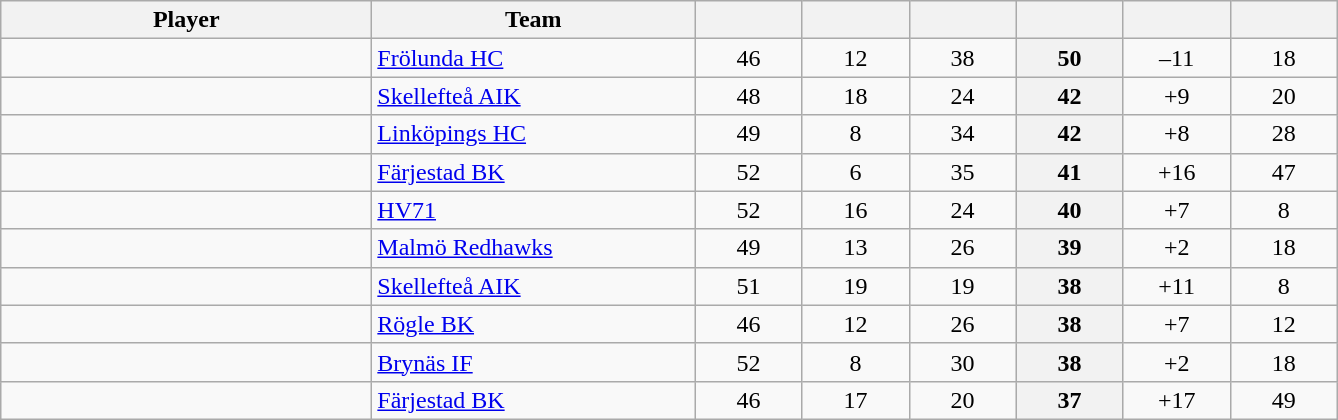<table class="wikitable sortable" style="text-align: center">
<tr>
<th style="width: 15em;">Player</th>
<th style="width: 13em;">Team</th>
<th style="width: 4em;"></th>
<th style="width: 4em;"></th>
<th style="width: 4em;"></th>
<th style="width: 4em;"></th>
<th style="width: 4em;"></th>
<th style="width: 4em;"></th>
</tr>
<tr>
<td style="text-align:left;"> </td>
<td style="text-align:left;"><a href='#'>Frölunda HC</a></td>
<td>46</td>
<td>12</td>
<td>38</td>
<th>50</th>
<td>–11</td>
<td>18</td>
</tr>
<tr>
<td style="text-align:left;"> </td>
<td style="text-align:left;"><a href='#'>Skellefteå AIK</a></td>
<td>48</td>
<td>18</td>
<td>24</td>
<th>42</th>
<td>+9</td>
<td>20</td>
</tr>
<tr>
<td style="text-align:left;"> </td>
<td style="text-align:left;"><a href='#'>Linköpings HC</a></td>
<td>49</td>
<td>8</td>
<td>34</td>
<th>42</th>
<td>+8</td>
<td>28</td>
</tr>
<tr>
<td style="text-align:left;"> </td>
<td style="text-align:left;"><a href='#'>Färjestad BK</a></td>
<td>52</td>
<td>6</td>
<td>35</td>
<th>41</th>
<td>+16</td>
<td>47</td>
</tr>
<tr>
<td style="text-align:left;"> </td>
<td style="text-align:left;"><a href='#'>HV71</a></td>
<td>52</td>
<td>16</td>
<td>24</td>
<th>40</th>
<td>+7</td>
<td>8</td>
</tr>
<tr>
<td style="text-align:left;"> </td>
<td style="text-align:left;"><a href='#'>Malmö Redhawks</a></td>
<td>49</td>
<td>13</td>
<td>26</td>
<th>39</th>
<td>+2</td>
<td>18</td>
</tr>
<tr>
<td style="text-align:left;"> </td>
<td style="text-align:left;"><a href='#'>Skellefteå AIK</a></td>
<td>51</td>
<td>19</td>
<td>19</td>
<th>38</th>
<td>+11</td>
<td>8</td>
</tr>
<tr>
<td style="text-align:left;"> </td>
<td style="text-align:left;"><a href='#'>Rögle BK</a></td>
<td>46</td>
<td>12</td>
<td>26</td>
<th>38</th>
<td>+7</td>
<td>12</td>
</tr>
<tr>
<td style="text-align:left;"> </td>
<td style="text-align:left;"><a href='#'>Brynäs IF</a></td>
<td>52</td>
<td>8</td>
<td>30</td>
<th>38</th>
<td>+2</td>
<td>18</td>
</tr>
<tr>
<td style="text-align:left;"> </td>
<td style="text-align:left;"><a href='#'>Färjestad BK</a></td>
<td>46</td>
<td>17</td>
<td>20</td>
<th>37</th>
<td>+17</td>
<td>49</td>
</tr>
</table>
